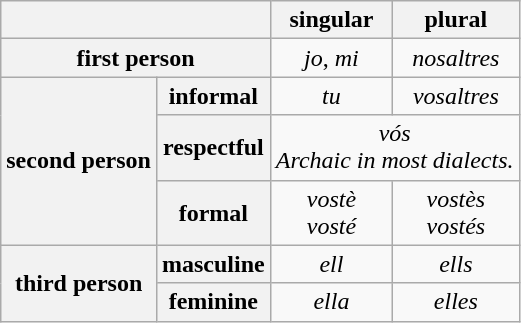<table class="wikitable" style="text-align: center;">
<tr>
<th colspan=2> </th>
<th>singular</th>
<th>plural</th>
</tr>
<tr>
<th colspan=2>first person</th>
<td><em>jo</em>, <em>mi</em></td>
<td><em>nosaltres</em></td>
</tr>
<tr>
<th rowspan=3>second person</th>
<th>informal</th>
<td><em>tu</em></td>
<td><em>vosaltres</em></td>
</tr>
<tr>
<th>respectful</th>
<td colspan=2><em>vós</em><br><em>Archaic in most dialects.</em></td>
</tr>
<tr>
<th>formal</th>
<td><em>vostè</em><br><em>vosté</em></td>
<td><em>vostès</em><br><em>vostés</em></td>
</tr>
<tr>
<th rowspan=2>third person</th>
<th>masculine</th>
<td><em>ell</em></td>
<td><em>ells</em></td>
</tr>
<tr>
<th>feminine</th>
<td><em>ella</em></td>
<td><em>elles</em></td>
</tr>
</table>
